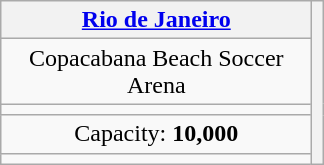<table class="wikitable" style="text-align:center">
<tr>
<th width=200><a href='#'>Rio de Janeiro</a> <br></th>
<th rowspan=5 colspan=2></th>
</tr>
<tr>
<td>Copacabana Beach Soccer Arena</td>
</tr>
<tr>
<td><small></small></td>
</tr>
<tr>
<td>Capacity: <strong>10,000</strong></td>
</tr>
<tr>
<td></td>
</tr>
</table>
